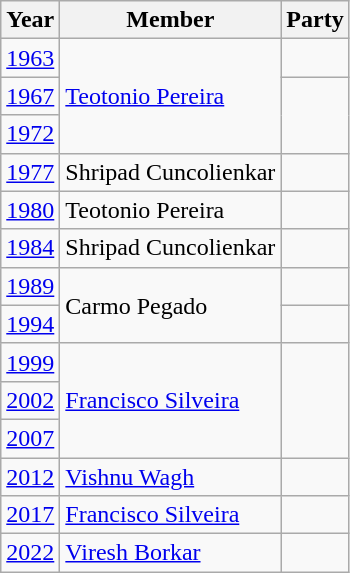<table class="wikitable sortable">
<tr>
<th>Year</th>
<th>Member</th>
<th colspan="2">Party</th>
</tr>
<tr>
<td><a href='#'>1963</a></td>
<td rowspan=3><a href='#'>Teotonio Pereira</a></td>
<td></td>
</tr>
<tr>
<td><a href='#'>1967</a></td>
</tr>
<tr>
<td><a href='#'>1972</a></td>
</tr>
<tr>
<td><a href='#'>1977</a></td>
<td>Shripad Cuncolienkar</td>
<td></td>
</tr>
<tr>
<td><a href='#'>1980</a></td>
<td>Teotonio Pereira</td>
<td></td>
</tr>
<tr>
<td><a href='#'>1984</a></td>
<td>Shripad Cuncolienkar</td>
<td></td>
</tr>
<tr>
<td><a href='#'>1989</a></td>
<td rowspan=2>Carmo Pegado</td>
<td></td>
</tr>
<tr>
<td><a href='#'>1994</a></td>
<td></td>
</tr>
<tr>
<td><a href='#'>1999</a></td>
<td rowspan=3><a href='#'>Francisco Silveira</a></td>
</tr>
<tr>
<td><a href='#'>2002</a></td>
</tr>
<tr>
<td><a href='#'>2007</a></td>
</tr>
<tr>
<td><a href='#'>2012</a></td>
<td><a href='#'>Vishnu Wagh</a></td>
<td></td>
</tr>
<tr>
<td><a href='#'>2017</a></td>
<td><a href='#'>Francisco Silveira</a></td>
<td></td>
</tr>
<tr>
<td><a href='#'>2022</a></td>
<td><a href='#'>Viresh Borkar</a></td>
<td></td>
</tr>
</table>
